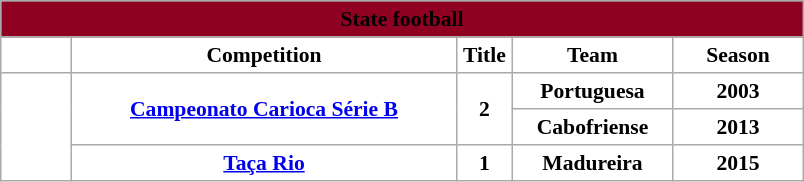<table border="2" cellpadding="3" cellspacing="0" style="margin:1em 1em 1em 0; background:#fff; border:1px #aaa solid; border-collapse:collapse; font-size:90%;">
<tr style="background:black; text-align:center;">
<th colspan="5" style="background: #900020;"><span> <strong>State football</strong></span></th>
</tr>
<tr bgcolor="white" align="center">
<th width="40"></th>
<th width="250"><span><strong>Competition</strong></span></th>
<th width="30"><span><strong>Title</strong></span></th>
<th width="100"><span><strong>Team</strong></span></th>
<th width="80"><span><strong>Season</strong></span></th>
</tr>
<tr>
<th align="center" rowspan="3"></th>
<th align="center" rowspan="2"><strong><a href='#'>Campeonato Carioca Série B</a></strong></th>
<th rowspan="2">2</th>
<th rowspan="1">Portuguesa</th>
<th rowspan="1">2003</th>
</tr>
<tr>
<th rowspan="1">Cabofriense</th>
<th rowspan="1">2013</th>
</tr>
<tr>
<th align="center" rowspan="1"><strong><a href='#'>Taça Rio</a></strong></th>
<th rowspan="1">1</th>
<th rowspan="1">Madureira</th>
<th rowspan="1">2015</th>
</tr>
</table>
